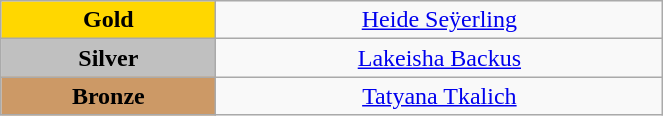<table class="wikitable" style="text-align:center; " width="35%">
<tr>
<td bgcolor="gold"><strong>Gold</strong></td>
<td><a href='#'>Heide Seÿerling</a><br>  <small><em></em></small></td>
</tr>
<tr>
<td bgcolor="silver"><strong>Silver</strong></td>
<td><a href='#'>Lakeisha Backus</a><br>  <small><em></em></small></td>
</tr>
<tr>
<td bgcolor="CC9966"><strong>Bronze</strong></td>
<td><a href='#'>Tatyana Tkalich</a><br>  <small><em></em></small></td>
</tr>
</table>
